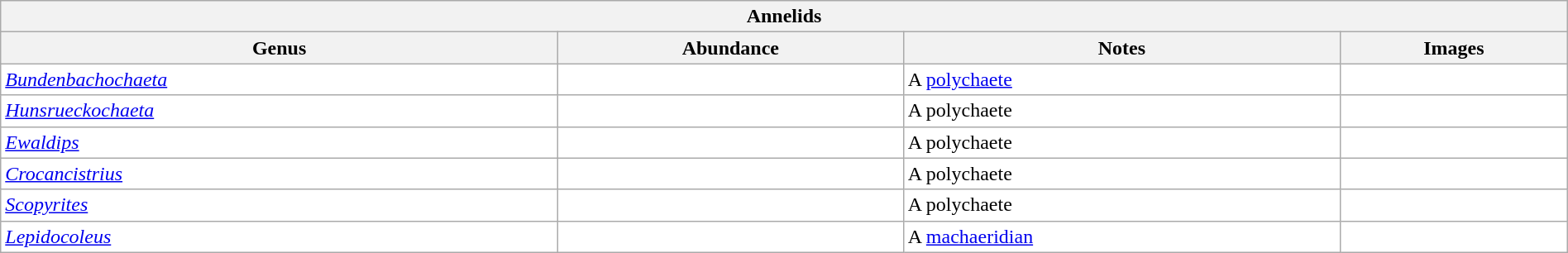<table class="wikitable sortable" style="background:white; width:100%;">
<tr>
<th colspan="5" align="center">Annelids</th>
</tr>
<tr>
<th>Genus</th>
<th>Abundance</th>
<th>Notes</th>
<th>Images</th>
</tr>
<tr>
<td><em><a href='#'>Bundenbachochaeta</a></em></td>
<td></td>
<td>A <a href='#'>polychaete</a></td>
<td></td>
</tr>
<tr>
<td><em><a href='#'>Hunsrueckochaeta</a></em></td>
<td></td>
<td>A polychaete</td>
<td></td>
</tr>
<tr>
<td><em><a href='#'>Ewaldips</a></em></td>
<td></td>
<td>A polychaete</td>
<td></td>
</tr>
<tr>
<td><em><a href='#'>Crocancistrius</a></em></td>
<td></td>
<td>A polychaete</td>
<td></td>
</tr>
<tr>
<td><em><a href='#'>Scopyrites</a></em></td>
<td></td>
<td>A polychaete</td>
<td></td>
</tr>
<tr>
<td><em><a href='#'>Lepidocoleus</a></em></td>
<td></td>
<td>A <a href='#'>machaeridian</a></td>
<td></td>
</tr>
</table>
